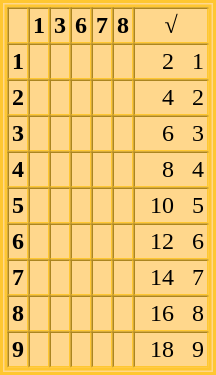<table border="0" cellpadding="2" cellspacing="0">
<tr valign="top">
<td><br><table border="1" cellpadding="2" cellspacing="0" style="background:#ffd78c;border:thick double #ffc731;">
<tr>
<th> </th>
<th>1</th>
<th>3</th>
<th>6</th>
<th>7</th>
<th>8</th>
<th>√</th>
</tr>
<tr align=right>
<td><strong>1</strong></td>
<td></td>
<td></td>
<td></td>
<td></td>
<td></td>
<td>     2   1</td>
</tr>
<tr align=right>
<td><strong>2</strong></td>
<td></td>
<td></td>
<td></td>
<td></td>
<td></td>
<td>     4   2</td>
</tr>
<tr align=right>
<td><strong>3</strong></td>
<td></td>
<td></td>
<td></td>
<td></td>
<td></td>
<td>     6   3</td>
</tr>
<tr align=right>
<td><strong>4</strong></td>
<td></td>
<td></td>
<td></td>
<td></td>
<td></td>
<td>     8   4</td>
</tr>
<tr align=right>
<td><strong>5</strong></td>
<td></td>
<td></td>
<td></td>
<td></td>
<td></td>
<td>   10   5</td>
</tr>
<tr align=right>
<td><strong>6</strong></td>
<td></td>
<td></td>
<td></td>
<td></td>
<td></td>
<td>   12   6</td>
</tr>
<tr align=right>
<td><strong>7</strong></td>
<td></td>
<td></td>
<td></td>
<td></td>
<td></td>
<td>   14   7</td>
</tr>
<tr align=right>
<td><strong>8</strong></td>
<td></td>
<td></td>
<td></td>
<td></td>
<td></td>
<td>   16   8</td>
</tr>
<tr align=right>
<td><strong>9</strong></td>
<td></td>
<td></td>
<td></td>
<td></td>
<td></td>
<td>   18   9</td>
</tr>
</table>
</td>
<td><br></td>
</tr>
</table>
